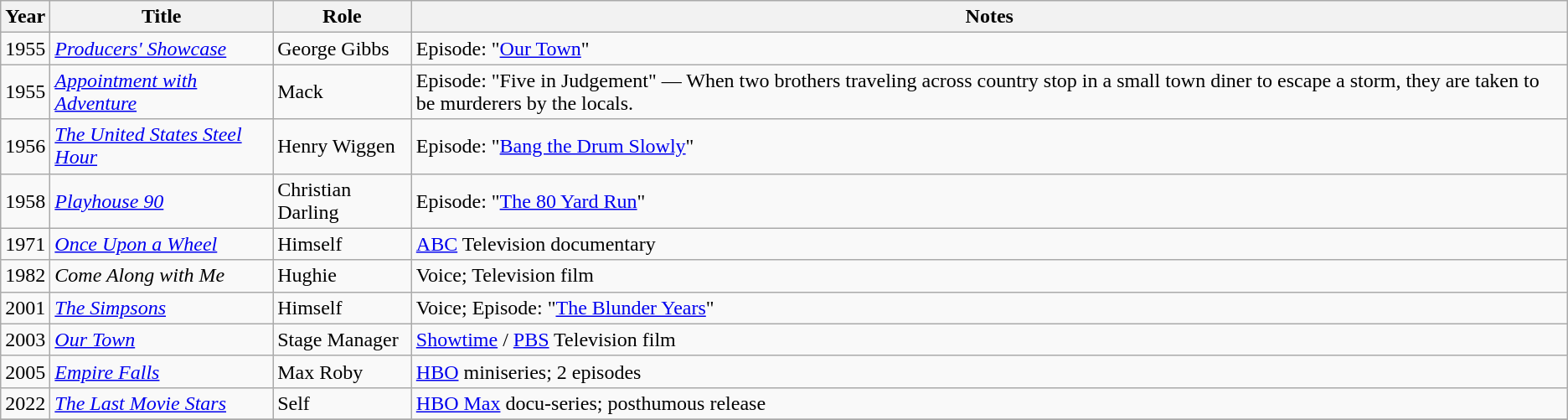<table class="wikitable sortable">
<tr>
<th>Year</th>
<th>Title</th>
<th>Role</th>
<th>Notes</th>
</tr>
<tr>
<td>1955</td>
<td><em><a href='#'>Producers' Showcase</a></em></td>
<td>George Gibbs</td>
<td>Episode: "<a href='#'>Our Town</a>"</td>
</tr>
<tr>
<td>1955</td>
<td><em><a href='#'>Appointment with Adventure</a></em></td>
<td>Mack</td>
<td>Episode: "Five in Judgement" — When two brothers traveling across country stop in a small town diner to escape a storm, they are taken to be murderers by the locals.</td>
</tr>
<tr>
<td>1956</td>
<td data-sort-value="United States Steel Hour, The"><em><a href='#'>The United States Steel Hour</a></em></td>
<td>Henry Wiggen</td>
<td>Episode: "<a href='#'>Bang the Drum Slowly</a>"</td>
</tr>
<tr>
<td>1958</td>
<td><em><a href='#'>Playhouse 90</a></em></td>
<td>Christian Darling</td>
<td>Episode: "<a href='#'>The 80 Yard Run</a>"</td>
</tr>
<tr>
<td>1971</td>
<td><em><a href='#'>Once Upon a Wheel</a></em></td>
<td>Himself</td>
<td><a href='#'>ABC</a> Television documentary</td>
</tr>
<tr>
<td>1982</td>
<td><em>Come Along with Me</em></td>
<td>Hughie</td>
<td>Voice; Television film</td>
</tr>
<tr>
<td>2001</td>
<td data-sort-value="Simpsons, The"><em><a href='#'>The Simpsons</a></em></td>
<td>Himself</td>
<td>Voice; Episode: "<a href='#'>The Blunder Years</a>"</td>
</tr>
<tr>
<td>2003</td>
<td><em><a href='#'>Our Town</a></em></td>
<td>Stage Manager</td>
<td><a href='#'>Showtime</a> / <a href='#'>PBS</a> Television film</td>
</tr>
<tr>
<td>2005</td>
<td><em><a href='#'>Empire Falls</a></em></td>
<td>Max Roby</td>
<td><a href='#'>HBO</a> miniseries; 2 episodes</td>
</tr>
<tr>
<td>2022</td>
<td data-sort-value="Last Movie Stars, The"><em><a href='#'>The Last Movie Stars</a></em></td>
<td>Self</td>
<td><a href='#'>HBO Max</a> docu-series; posthumous release</td>
</tr>
<tr>
</tr>
</table>
